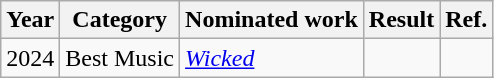<table class="wikitable">
<tr>
<th>Year</th>
<th>Category</th>
<th>Nominated work</th>
<th>Result</th>
<th>Ref.</th>
</tr>
<tr>
<td>2024</td>
<td>Best Music</td>
<td><em><a href='#'>Wicked</a></em></td>
<td></td>
<td align="center"></td>
</tr>
</table>
